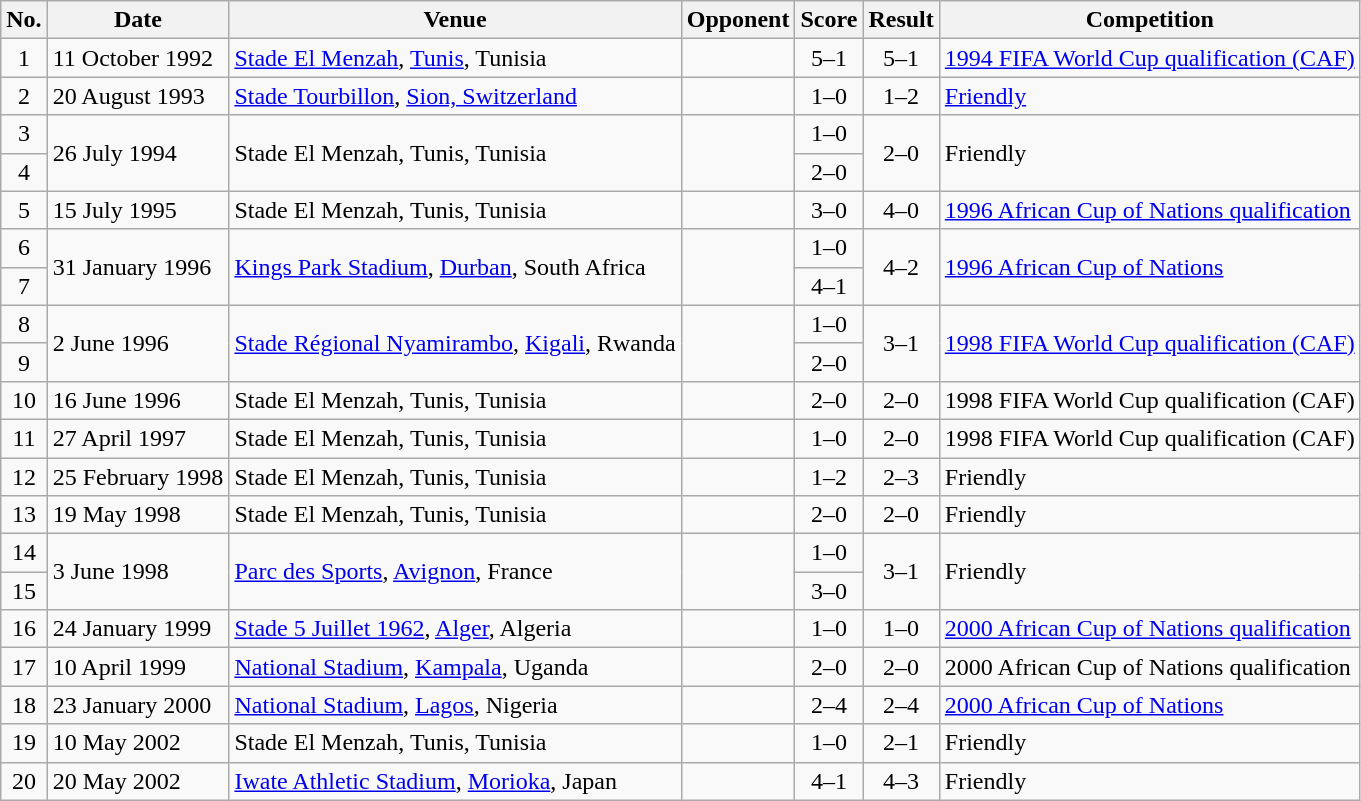<table class="wikitable sortable">
<tr>
<th scope="col">No.</th>
<th scope="col">Date</th>
<th scope="col">Venue</th>
<th scope="col">Opponent</th>
<th scope="col">Score</th>
<th scope="col">Result</th>
<th scope="col">Competition</th>
</tr>
<tr>
<td align="center">1</td>
<td>11 October 1992</td>
<td><a href='#'>Stade El Menzah</a>, <a href='#'>Tunis</a>, Tunisia</td>
<td></td>
<td align="center">5–1</td>
<td align="center">5–1</td>
<td><a href='#'>1994 FIFA World Cup qualification (CAF)</a></td>
</tr>
<tr>
<td align="center">2</td>
<td>20 August 1993</td>
<td><a href='#'>Stade Tourbillon</a>, <a href='#'>Sion, Switzerland</a></td>
<td></td>
<td align="center">1–0</td>
<td align="center">1–2</td>
<td><a href='#'>Friendly</a></td>
</tr>
<tr>
<td align="center">3</td>
<td rowspan="2">26 July 1994</td>
<td rowspan="2">Stade El Menzah, Tunis, Tunisia</td>
<td rowspan="2"></td>
<td align="center">1–0</td>
<td rowspan="2" align="center">2–0</td>
<td rowspan="2">Friendly</td>
</tr>
<tr>
<td align="center">4</td>
<td align="center">2–0</td>
</tr>
<tr>
<td align="center">5</td>
<td>15 July 1995</td>
<td>Stade El Menzah, Tunis, Tunisia</td>
<td></td>
<td align="center">3–0</td>
<td align="center">4–0</td>
<td><a href='#'>1996 African Cup of Nations qualification</a></td>
</tr>
<tr>
<td align="center">6</td>
<td rowspan="2">31 January 1996</td>
<td rowspan="2"><a href='#'>Kings Park Stadium</a>, <a href='#'>Durban</a>, South Africa</td>
<td rowspan="2"></td>
<td align="center">1–0</td>
<td rowspan="2" align="center">4–2</td>
<td rowspan="2"><a href='#'>1996 African Cup of Nations</a></td>
</tr>
<tr>
<td align="center">7</td>
<td align="center">4–1</td>
</tr>
<tr>
<td align="center">8</td>
<td rowspan="2">2 June 1996</td>
<td rowspan="2"><a href='#'>Stade Régional Nyamirambo</a>, <a href='#'>Kigali</a>, Rwanda</td>
<td rowspan="2"></td>
<td align="center">1–0</td>
<td rowspan="2" align="center">3–1</td>
<td rowspan="2"><a href='#'>1998 FIFA World Cup qualification (CAF)</a></td>
</tr>
<tr>
<td align="center">9</td>
<td align="center">2–0</td>
</tr>
<tr>
<td align="center">10</td>
<td>16 June 1996</td>
<td>Stade El Menzah, Tunis, Tunisia</td>
<td></td>
<td align="center">2–0</td>
<td align="center">2–0</td>
<td>1998 FIFA World Cup qualification (CAF)</td>
</tr>
<tr>
<td align="center">11</td>
<td>27 April 1997</td>
<td>Stade El Menzah, Tunis, Tunisia</td>
<td></td>
<td align="center">1–0</td>
<td align="center">2–0</td>
<td>1998 FIFA World Cup qualification (CAF)</td>
</tr>
<tr>
<td align="center">12</td>
<td>25 February 1998</td>
<td>Stade El Menzah, Tunis, Tunisia</td>
<td></td>
<td align="center">1–2</td>
<td align="center">2–3</td>
<td>Friendly</td>
</tr>
<tr>
<td align="center">13</td>
<td>19 May 1998</td>
<td>Stade El Menzah, Tunis, Tunisia</td>
<td></td>
<td align="center">2–0</td>
<td align="center">2–0</td>
<td>Friendly</td>
</tr>
<tr>
<td align="center">14</td>
<td rowspan="2">3 June 1998</td>
<td rowspan="2"><a href='#'>Parc des Sports</a>, <a href='#'>Avignon</a>, France</td>
<td rowspan="2"></td>
<td align="center">1–0</td>
<td rowspan="2" align="center">3–1</td>
<td rowspan="2">Friendly</td>
</tr>
<tr>
<td align="center">15</td>
<td align="center">3–0</td>
</tr>
<tr>
<td align="center">16</td>
<td>24 January 1999</td>
<td><a href='#'>Stade 5 Juillet 1962</a>, <a href='#'>Alger</a>, Algeria</td>
<td></td>
<td align="center">1–0</td>
<td align="center">1–0</td>
<td><a href='#'>2000 African Cup of Nations qualification</a></td>
</tr>
<tr>
<td align="center">17</td>
<td>10 April 1999</td>
<td><a href='#'>National Stadium</a>, <a href='#'>Kampala</a>, Uganda</td>
<td></td>
<td align="center">2–0</td>
<td align="center">2–0</td>
<td>2000 African Cup of Nations qualification</td>
</tr>
<tr>
<td align="center">18</td>
<td>23 January 2000</td>
<td><a href='#'>National Stadium</a>, <a href='#'>Lagos</a>, Nigeria</td>
<td></td>
<td align="center">2–4</td>
<td align="center">2–4</td>
<td><a href='#'>2000 African Cup of Nations</a></td>
</tr>
<tr>
<td align="center">19</td>
<td>10 May 2002</td>
<td>Stade El Menzah, Tunis, Tunisia</td>
<td></td>
<td align="center">1–0</td>
<td align="center">2–1</td>
<td>Friendly</td>
</tr>
<tr>
<td align="center">20</td>
<td>20 May 2002</td>
<td><a href='#'>Iwate Athletic Stadium</a>, <a href='#'>Morioka</a>, Japan</td>
<td></td>
<td align="center">4–1</td>
<td align="center">4–3</td>
<td>Friendly</td>
</tr>
</table>
